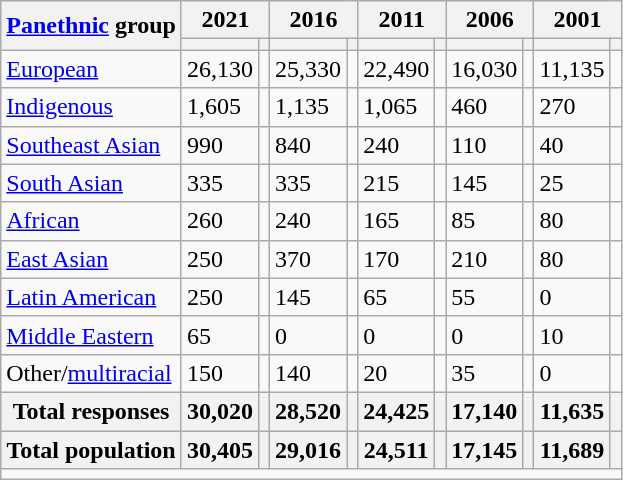<table class="wikitable collapsible sortable">
<tr>
<th rowspan="2"><a href='#'>Panethnic</a> group</th>
<th colspan="2">2021</th>
<th colspan="2">2016</th>
<th colspan="2">2011</th>
<th colspan="2">2006</th>
<th colspan="2">2001</th>
</tr>
<tr>
<th><a href='#'></a></th>
<th></th>
<th></th>
<th></th>
<th></th>
<th></th>
<th></th>
<th></th>
<th></th>
<th></th>
</tr>
<tr>
<td><a href='#'>European</a></td>
<td>26,130</td>
<td></td>
<td>25,330</td>
<td></td>
<td>22,490</td>
<td></td>
<td>16,030</td>
<td></td>
<td>11,135</td>
<td></td>
</tr>
<tr>
<td><a href='#'>Indigenous</a></td>
<td>1,605</td>
<td></td>
<td>1,135</td>
<td></td>
<td>1,065</td>
<td></td>
<td>460</td>
<td></td>
<td>270</td>
<td></td>
</tr>
<tr>
<td><a href='#'>Southeast Asian</a></td>
<td>990</td>
<td></td>
<td>840</td>
<td></td>
<td>240</td>
<td></td>
<td>110</td>
<td></td>
<td>40</td>
<td></td>
</tr>
<tr>
<td><a href='#'>South Asian</a></td>
<td>335</td>
<td></td>
<td>335</td>
<td></td>
<td>215</td>
<td></td>
<td>145</td>
<td></td>
<td>25</td>
<td></td>
</tr>
<tr>
<td><a href='#'>African</a></td>
<td>260</td>
<td></td>
<td>240</td>
<td></td>
<td>165</td>
<td></td>
<td>85</td>
<td></td>
<td>80</td>
<td></td>
</tr>
<tr>
<td><a href='#'>East Asian</a></td>
<td>250</td>
<td></td>
<td>370</td>
<td></td>
<td>170</td>
<td></td>
<td>210</td>
<td></td>
<td>80</td>
<td></td>
</tr>
<tr>
<td><a href='#'>Latin American</a></td>
<td>250</td>
<td></td>
<td>145</td>
<td></td>
<td>65</td>
<td></td>
<td>55</td>
<td></td>
<td>0</td>
<td></td>
</tr>
<tr>
<td><a href='#'>Middle Eastern</a></td>
<td>65</td>
<td></td>
<td>0</td>
<td></td>
<td>0</td>
<td></td>
<td>0</td>
<td></td>
<td>10</td>
<td></td>
</tr>
<tr>
<td>Other/<a href='#'>multiracial</a></td>
<td>150</td>
<td></td>
<td>140</td>
<td></td>
<td>20</td>
<td></td>
<td>35</td>
<td></td>
<td>0</td>
<td></td>
</tr>
<tr>
<th>Total responses</th>
<th>30,020</th>
<th></th>
<th>28,520</th>
<th></th>
<th>24,425</th>
<th></th>
<th>17,140</th>
<th></th>
<th>11,635</th>
<th></th>
</tr>
<tr class="sortbottom">
<th>Total population</th>
<th>30,405</th>
<th></th>
<th>29,016</th>
<th></th>
<th>24,511</th>
<th></th>
<th>17,145</th>
<th></th>
<th>11,689</th>
<th></th>
</tr>
<tr class="sortbottom">
<td colspan="11"></td>
</tr>
</table>
